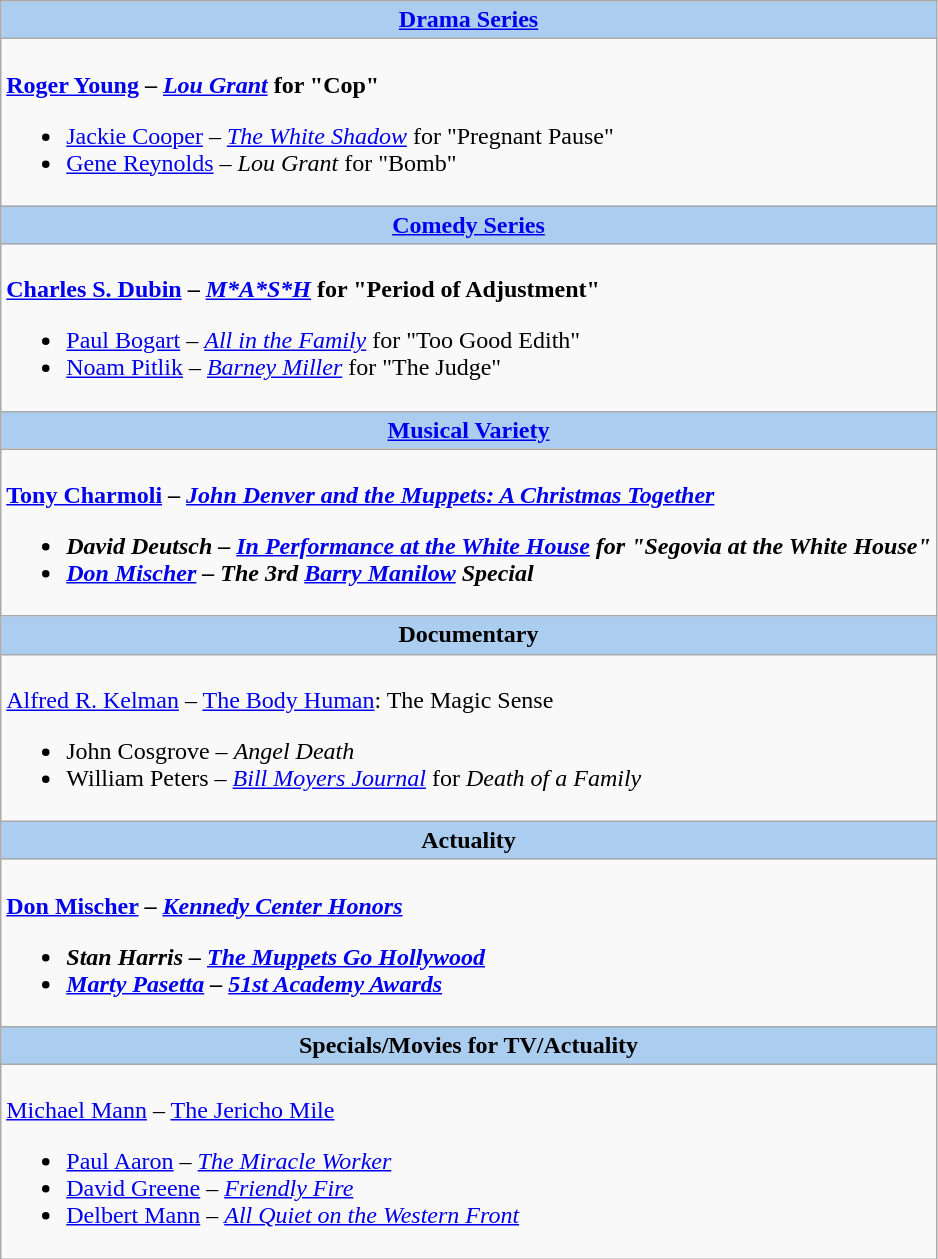<table class=wikitable style="width="100%">
<tr>
<th colspan="2" style="background:#abcdef;"><a href='#'>Drama Series</a></th>
</tr>
<tr>
<td colspan="2" style="vertical-align:top;"><br><strong><a href='#'>Roger Young</a> – <em><a href='#'>Lou Grant</a></em> for "Cop"</strong><ul><li><a href='#'>Jackie Cooper</a> – <em><a href='#'>The White Shadow</a></em> for "Pregnant Pause"</li><li><a href='#'>Gene Reynolds</a> – <em>Lou Grant</em> for "Bomb"</li></ul></td>
</tr>
<tr>
<th colspan="2" style="background:#abcdef;"><a href='#'>Comedy Series</a></th>
</tr>
<tr>
<td colspan="2" style="vertical-align:top;"><br><strong><a href='#'>Charles S. Dubin</a> – <em><a href='#'>M*A*S*H</a></em> for "Period of Adjustment"</strong><ul><li><a href='#'>Paul Bogart</a> – <em><a href='#'>All in the Family</a></em> for "Too Good Edith"</li><li><a href='#'>Noam Pitlik</a> – <em><a href='#'>Barney Miller</a></em> for "The Judge"</li></ul></td>
</tr>
<tr>
<th colspan="2" style="background:#abcdef;"><a href='#'>Musical Variety</a></th>
</tr>
<tr>
<td colspan="2" style="vertical-align:top;"><br><strong><a href='#'>Tony Charmoli</a> – <em><a href='#'>John Denver and the Muppets: A Christmas Together</a><strong><em><ul><li>David Deutsch – </em><a href='#'>In Performance at the White House</a><em> for "Segovia at the White House"</li><li><a href='#'>Don Mischer</a> – </em>The 3rd <a href='#'>Barry Manilow</a> Special<em></li></ul></td>
</tr>
<tr>
<th colspan="2" style="background:#abcdef;">Documentary</th>
</tr>
<tr>
<td colspan="2" style="vertical-align:top;"><br></strong><a href='#'>Alfred R. Kelman</a> – </em><a href='#'>The Body Human</a>: The Magic Sense</em></strong><ul><li>John Cosgrove – <em>Angel Death</em></li><li>William Peters – <em><a href='#'>Bill Moyers Journal</a></em> for <em>Death of a Family</em></li></ul></td>
</tr>
<tr>
<th colspan="2" style="background:#abcdef;">Actuality</th>
</tr>
<tr>
<td colspan="2" style="vertical-align:top;"><br><strong><a href='#'>Don Mischer</a> – <em><a href='#'>Kennedy Center Honors</a><strong><em><ul><li>Stan Harris – </em><a href='#'>The Muppets Go Hollywood</a><em></li><li><a href='#'>Marty Pasetta</a> – </em><a href='#'>51st Academy Awards</a><em></li></ul></td>
</tr>
<tr>
<th colspan="2" style="background:#abcdef;">Specials/Movies for TV/Actuality</th>
</tr>
<tr>
<td colspan="2" style="vertical-align:top;"><br></strong><a href='#'>Michael Mann</a> – </em><a href='#'>The Jericho Mile</a></em></strong><ul><li><a href='#'>Paul Aaron</a> – <em><a href='#'>The Miracle Worker</a></em></li><li><a href='#'>David Greene</a> – <em><a href='#'>Friendly Fire</a></em></li><li><a href='#'>Delbert Mann</a> – <em><a href='#'>All Quiet on the Western Front</a></em></li></ul></td>
</tr>
</table>
